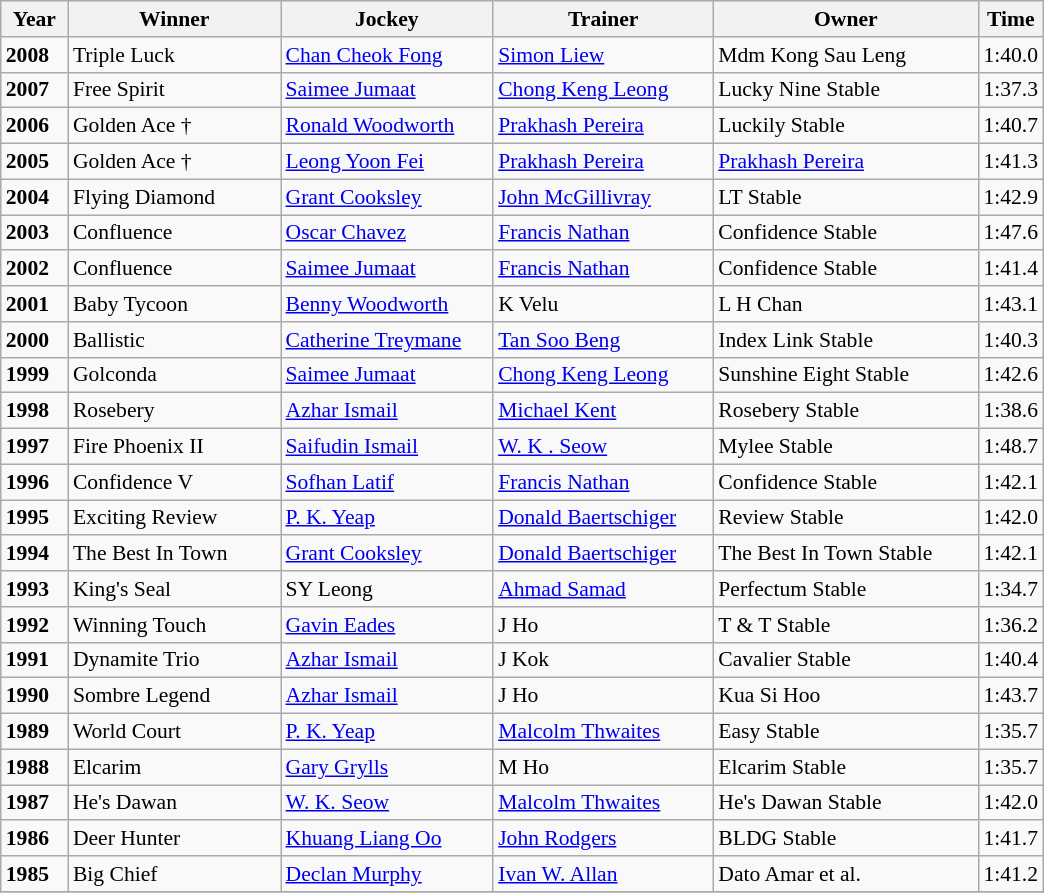<table class="wikitable sortable" style="font-size:90%">
<tr>
<th style="width:38px">Year<br></th>
<th style="width:135px">Winner<br></th>
<th style="width:135px">Jockey<br></th>
<th style="width:140px">Trainer<br></th>
<th style="width:170px">Owner<br></th>
<th>Time</th>
</tr>
<tr>
<td><strong>2008</strong></td>
<td>Triple Luck</td>
<td><a href='#'>Chan Cheok Fong</a></td>
<td><a href='#'>Simon Liew</a></td>
<td>Mdm Kong Sau Leng</td>
<td>1:40.0</td>
</tr>
<tr>
<td><strong>2007</strong></td>
<td>Free Spirit</td>
<td><a href='#'>Saimee Jumaat</a></td>
<td><a href='#'>Chong Keng Leong</a></td>
<td>Lucky Nine Stable</td>
<td>1:37.3</td>
</tr>
<tr>
<td><strong>2006</strong></td>
<td>Golden Ace †</td>
<td><a href='#'>Ronald Woodworth</a></td>
<td><a href='#'>Prakhash Pereira</a></td>
<td>Luckily Stable</td>
<td>1:40.7</td>
</tr>
<tr>
<td><strong>2005</strong></td>
<td>Golden Ace †</td>
<td><a href='#'>Leong Yoon Fei</a></td>
<td><a href='#'>Prakhash Pereira</a></td>
<td><a href='#'>Prakhash Pereira</a></td>
<td>1:41.3</td>
</tr>
<tr>
<td><strong>2004</strong></td>
<td>Flying Diamond</td>
<td><a href='#'>Grant Cooksley</a></td>
<td><a href='#'>John McGillivray</a></td>
<td>LT Stable</td>
<td>1:42.9</td>
</tr>
<tr>
<td><strong>2003</strong></td>
<td>Confluence</td>
<td><a href='#'>Oscar Chavez</a></td>
<td><a href='#'>Francis Nathan</a></td>
<td>Confidence Stable</td>
<td>1:47.6</td>
</tr>
<tr>
<td><strong>2002</strong></td>
<td>Confluence</td>
<td><a href='#'>Saimee Jumaat</a></td>
<td><a href='#'>Francis Nathan</a></td>
<td>Confidence Stable</td>
<td>1:41.4</td>
</tr>
<tr>
<td><strong>2001</strong></td>
<td>Baby Tycoon</td>
<td><a href='#'>Benny Woodworth</a></td>
<td>K Velu</td>
<td>L H Chan</td>
<td>1:43.1</td>
</tr>
<tr>
<td><strong>2000</strong></td>
<td>Ballistic</td>
<td><a href='#'>Catherine Treymane</a></td>
<td><a href='#'>Tan Soo Beng</a></td>
<td>Index Link Stable</td>
<td>1:40.3</td>
</tr>
<tr>
<td><strong>1999</strong></td>
<td>Golconda</td>
<td><a href='#'>Saimee Jumaat</a></td>
<td><a href='#'>Chong Keng Leong</a></td>
<td>Sunshine Eight Stable</td>
<td>1:42.6</td>
</tr>
<tr>
<td><strong>1998</strong></td>
<td>Rosebery</td>
<td><a href='#'>Azhar Ismail</a></td>
<td><a href='#'>Michael Kent</a></td>
<td>Rosebery Stable</td>
<td>1:38.6</td>
</tr>
<tr>
<td><strong>1997</strong></td>
<td>Fire Phoenix II</td>
<td><a href='#'>Saifudin Ismail</a></td>
<td><a href='#'>W. K . Seow</a></td>
<td>Mylee Stable</td>
<td>1:48.7</td>
</tr>
<tr>
<td><strong>1996</strong></td>
<td>Confidence V</td>
<td><a href='#'>Sofhan Latif</a></td>
<td><a href='#'>Francis Nathan</a></td>
<td>Confidence Stable</td>
<td>1:42.1</td>
</tr>
<tr>
<td><strong>1995</strong></td>
<td>Exciting Review</td>
<td><a href='#'>P. K. Yeap</a></td>
<td><a href='#'>Donald Baertschiger</a></td>
<td>Review Stable</td>
<td>1:42.0</td>
</tr>
<tr>
<td><strong>1994</strong></td>
<td>The Best In Town</td>
<td><a href='#'>Grant Cooksley</a></td>
<td><a href='#'>Donald Baertschiger</a></td>
<td>The Best In Town Stable</td>
<td>1:42.1</td>
</tr>
<tr>
<td><strong>1993</strong></td>
<td>King's Seal</td>
<td>SY Leong</td>
<td><a href='#'>Ahmad Samad</a></td>
<td>Perfectum Stable</td>
<td>1:34.7</td>
</tr>
<tr>
<td><strong>1992</strong></td>
<td>Winning Touch</td>
<td><a href='#'>Gavin Eades</a></td>
<td>J Ho</td>
<td>T & T Stable</td>
<td>1:36.2</td>
</tr>
<tr>
<td><strong>1991</strong></td>
<td>Dynamite Trio</td>
<td><a href='#'>Azhar Ismail</a></td>
<td>J Kok</td>
<td>Cavalier Stable</td>
<td>1:40.4</td>
</tr>
<tr>
<td><strong>1990</strong></td>
<td>Sombre Legend</td>
<td><a href='#'>Azhar Ismail</a></td>
<td>J Ho</td>
<td>Kua Si Hoo</td>
<td>1:43.7</td>
</tr>
<tr>
<td><strong>1989</strong></td>
<td>World Court</td>
<td><a href='#'>P. K. Yeap</a></td>
<td><a href='#'>Malcolm Thwaites</a></td>
<td>Easy Stable</td>
<td>1:35.7</td>
</tr>
<tr>
<td><strong>1988</strong></td>
<td>Elcarim</td>
<td><a href='#'>Gary Grylls</a></td>
<td>M Ho</td>
<td>Elcarim Stable</td>
<td>1:35.7</td>
</tr>
<tr>
<td><strong>1987</strong></td>
<td>He's Dawan</td>
<td><a href='#'>W. K. Seow</a></td>
<td><a href='#'>Malcolm Thwaites</a></td>
<td>He's Dawan Stable</td>
<td>1:42.0</td>
</tr>
<tr>
<td><strong>1986</strong></td>
<td>Deer Hunter</td>
<td><a href='#'>Khuang Liang Oo</a></td>
<td><a href='#'>John Rodgers</a></td>
<td>BLDG Stable</td>
<td>1:41.7</td>
</tr>
<tr>
<td><strong>1985</strong></td>
<td>Big Chief</td>
<td><a href='#'>Declan Murphy</a></td>
<td><a href='#'>Ivan W. Allan</a></td>
<td>Dato Amar et al.</td>
<td>1:41.2</td>
</tr>
<tr>
</tr>
</table>
